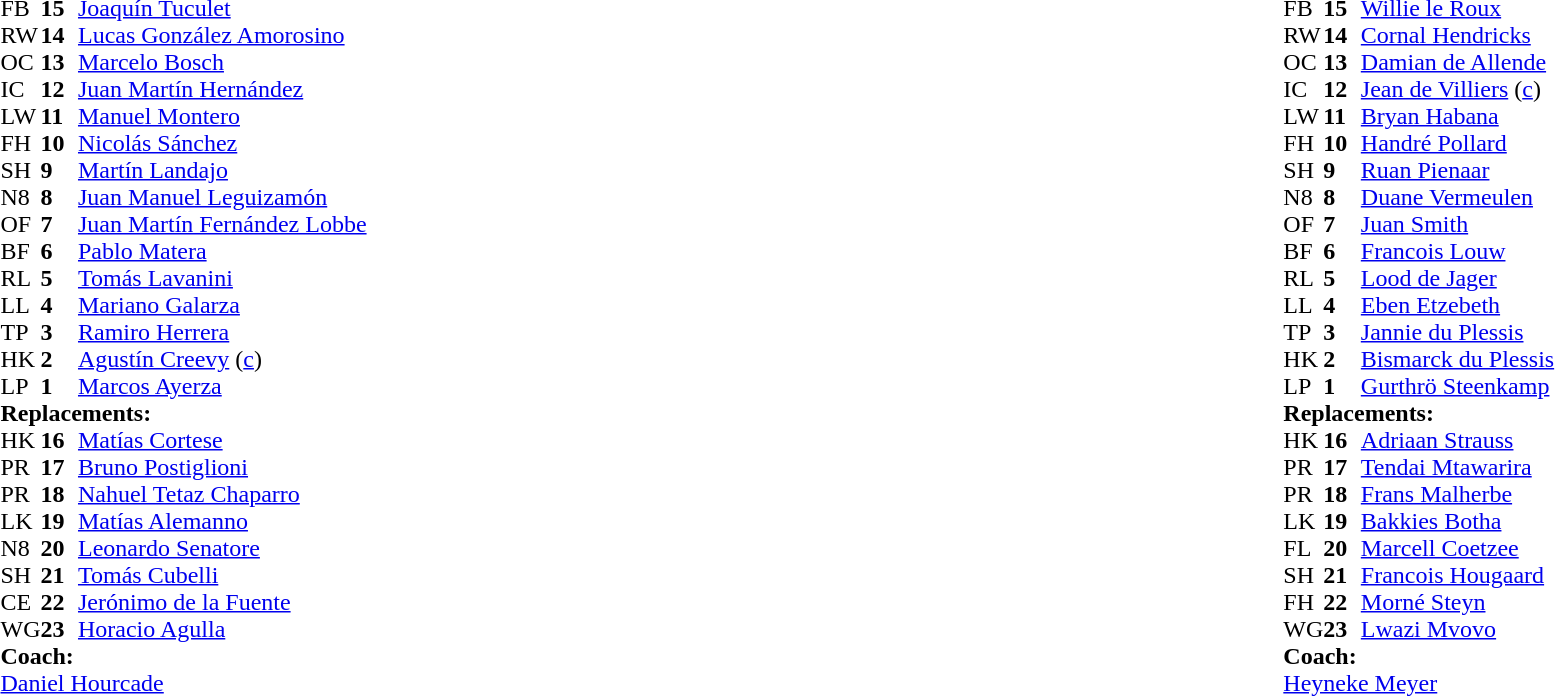<table width="100%">
<tr>
<td valign="top" width="50%"><br><table style="font-size: 100%" cellspacing="0" cellpadding="0">
<tr>
<th width="25"></th>
<th width="25"></th>
</tr>
<tr>
<td>FB</td>
<td><strong>15</strong></td>
<td><a href='#'>Joaquín Tuculet</a></td>
</tr>
<tr>
<td>RW</td>
<td><strong>14</strong></td>
<td><a href='#'>Lucas González Amorosino</a></td>
</tr>
<tr>
<td>OC</td>
<td><strong>13</strong></td>
<td><a href='#'>Marcelo Bosch</a></td>
</tr>
<tr>
<td>IC</td>
<td><strong>12</strong></td>
<td><a href='#'>Juan Martín Hernández</a></td>
</tr>
<tr>
<td>LW</td>
<td><strong>11</strong></td>
<td><a href='#'>Manuel Montero</a></td>
<td></td>
<td></td>
</tr>
<tr>
<td>FH</td>
<td><strong>10</strong></td>
<td><a href='#'>Nicolás Sánchez</a></td>
<td></td>
<td></td>
</tr>
<tr>
<td>SH</td>
<td><strong>9</strong></td>
<td><a href='#'>Martín Landajo</a></td>
<td></td>
<td></td>
</tr>
<tr>
<td>N8</td>
<td><strong>8</strong></td>
<td><a href='#'>Juan Manuel Leguizamón</a></td>
</tr>
<tr>
<td>OF</td>
<td><strong>7</strong></td>
<td><a href='#'>Juan Martín Fernández Lobbe</a></td>
</tr>
<tr>
<td>BF</td>
<td><strong>6</strong></td>
<td><a href='#'>Pablo Matera</a></td>
<td></td>
<td></td>
</tr>
<tr>
<td>RL</td>
<td><strong>5</strong></td>
<td><a href='#'>Tomás Lavanini</a></td>
<td></td>
<td></td>
</tr>
<tr>
<td>LL</td>
<td><strong>4</strong></td>
<td><a href='#'>Mariano Galarza</a></td>
</tr>
<tr>
<td>TP</td>
<td><strong>3</strong></td>
<td><a href='#'>Ramiro Herrera</a></td>
<td></td>
<td></td>
</tr>
<tr>
<td>HK</td>
<td><strong>2</strong></td>
<td><a href='#'>Agustín Creevy</a> (<a href='#'>c</a>)</td>
<td></td>
<td></td>
</tr>
<tr>
<td>LP</td>
<td><strong>1</strong></td>
<td><a href='#'>Marcos Ayerza</a></td>
<td></td>
<td></td>
</tr>
<tr>
<td colspan="3"><strong>Replacements:</strong></td>
</tr>
<tr>
<td>HK</td>
<td><strong>16</strong></td>
<td><a href='#'>Matías Cortese</a></td>
<td></td>
<td></td>
</tr>
<tr>
<td>PR</td>
<td><strong>17</strong></td>
<td><a href='#'>Bruno Postiglioni</a></td>
<td></td>
<td></td>
</tr>
<tr>
<td>PR</td>
<td><strong>18</strong></td>
<td><a href='#'>Nahuel Tetaz Chaparro</a></td>
<td></td>
<td></td>
</tr>
<tr>
<td>LK</td>
<td><strong>19</strong></td>
<td><a href='#'>Matías Alemanno</a></td>
<td></td>
<td></td>
</tr>
<tr>
<td>N8</td>
<td><strong>20</strong></td>
<td><a href='#'>Leonardo Senatore</a></td>
<td></td>
<td></td>
</tr>
<tr>
<td>SH</td>
<td><strong>21</strong></td>
<td><a href='#'>Tomás Cubelli</a></td>
<td></td>
<td></td>
</tr>
<tr>
<td>CE</td>
<td><strong>22</strong></td>
<td><a href='#'>Jerónimo de la Fuente</a></td>
<td></td>
<td></td>
</tr>
<tr>
<td>WG</td>
<td><strong>23</strong></td>
<td><a href='#'>Horacio Agulla</a></td>
<td></td>
<td></td>
</tr>
<tr>
<td colspan="3"><strong>Coach:</strong></td>
</tr>
<tr>
<td colspan="4"> <a href='#'>Daniel Hourcade</a></td>
</tr>
</table>
</td>
<td valign="top"></td>
<td valign="top" width="50%"><br><table style="font-size: 100%" cellspacing="0" cellpadding="0" align="center">
<tr>
<th width="25"></th>
<th width="25"></th>
</tr>
<tr>
<td>FB</td>
<td><strong>15</strong></td>
<td><a href='#'>Willie le Roux</a></td>
</tr>
<tr>
<td>RW</td>
<td><strong>14</strong></td>
<td><a href='#'>Cornal Hendricks</a></td>
</tr>
<tr>
<td>OC</td>
<td><strong>13</strong></td>
<td><a href='#'>Damian de Allende</a></td>
</tr>
<tr>
<td>IC</td>
<td><strong>12</strong></td>
<td><a href='#'>Jean de Villiers</a> (<a href='#'>c</a>)</td>
</tr>
<tr>
<td>LW</td>
<td><strong>11</strong></td>
<td><a href='#'>Bryan Habana</a></td>
</tr>
<tr>
<td>FH</td>
<td><strong>10</strong></td>
<td><a href='#'>Handré Pollard</a></td>
<td></td>
<td></td>
</tr>
<tr>
<td>SH</td>
<td><strong>9</strong></td>
<td><a href='#'>Ruan Pienaar</a></td>
<td></td>
<td></td>
</tr>
<tr>
<td>N8</td>
<td><strong>8</strong></td>
<td><a href='#'>Duane Vermeulen</a></td>
</tr>
<tr>
<td>OF</td>
<td><strong>7</strong></td>
<td><a href='#'>Juan Smith</a></td>
<td></td>
<td></td>
</tr>
<tr>
<td>BF</td>
<td><strong>6</strong></td>
<td><a href='#'>Francois Louw</a></td>
</tr>
<tr>
<td>RL</td>
<td><strong>5</strong></td>
<td><a href='#'>Lood de Jager</a></td>
</tr>
<tr>
<td>LL</td>
<td><strong>4</strong></td>
<td><a href='#'>Eben Etzebeth</a></td>
<td></td>
<td></td>
</tr>
<tr>
<td>TP</td>
<td><strong>3</strong></td>
<td><a href='#'>Jannie du Plessis</a></td>
<td></td>
<td></td>
<td></td>
</tr>
<tr>
<td>HK</td>
<td><strong>2</strong></td>
<td><a href='#'>Bismarck du Plessis</a></td>
<td></td>
<td></td>
</tr>
<tr>
<td>LP</td>
<td><strong>1</strong></td>
<td><a href='#'>Gurthrö Steenkamp</a></td>
<td></td>
<td></td>
</tr>
<tr>
<td colspan="3"><strong>Replacements:</strong></td>
</tr>
<tr>
<td>HK</td>
<td><strong>16</strong></td>
<td><a href='#'>Adriaan Strauss</a></td>
<td></td>
<td></td>
</tr>
<tr>
<td>PR</td>
<td><strong>17</strong></td>
<td><a href='#'>Tendai Mtawarira</a></td>
<td></td>
<td></td>
</tr>
<tr>
<td>PR</td>
<td><strong>18</strong></td>
<td><a href='#'>Frans Malherbe</a></td>
<td></td>
<td></td>
<td></td>
</tr>
<tr>
<td>LK</td>
<td><strong>19</strong></td>
<td><a href='#'>Bakkies Botha</a></td>
<td></td>
<td></td>
</tr>
<tr>
<td>FL</td>
<td><strong>20</strong></td>
<td><a href='#'>Marcell Coetzee</a></td>
<td></td>
<td></td>
</tr>
<tr>
<td>SH</td>
<td><strong>21</strong></td>
<td><a href='#'>Francois Hougaard</a></td>
<td></td>
<td></td>
</tr>
<tr>
<td>FH</td>
<td><strong>22</strong></td>
<td><a href='#'>Morné Steyn</a></td>
<td></td>
<td></td>
</tr>
<tr>
<td>WG</td>
<td><strong>23</strong></td>
<td><a href='#'>Lwazi Mvovo</a></td>
</tr>
<tr>
<td colspan="3"><strong>Coach:</strong></td>
</tr>
<tr>
<td colspan="4"> <a href='#'>Heyneke Meyer</a></td>
</tr>
</table>
</td>
</tr>
</table>
